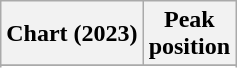<table class="wikitable plainrowheaders" style="text-align:center;">
<tr>
<th scope="col">Chart (2023)</th>
<th scope="col">Peak<br>position</th>
</tr>
<tr>
</tr>
<tr>
</tr>
</table>
